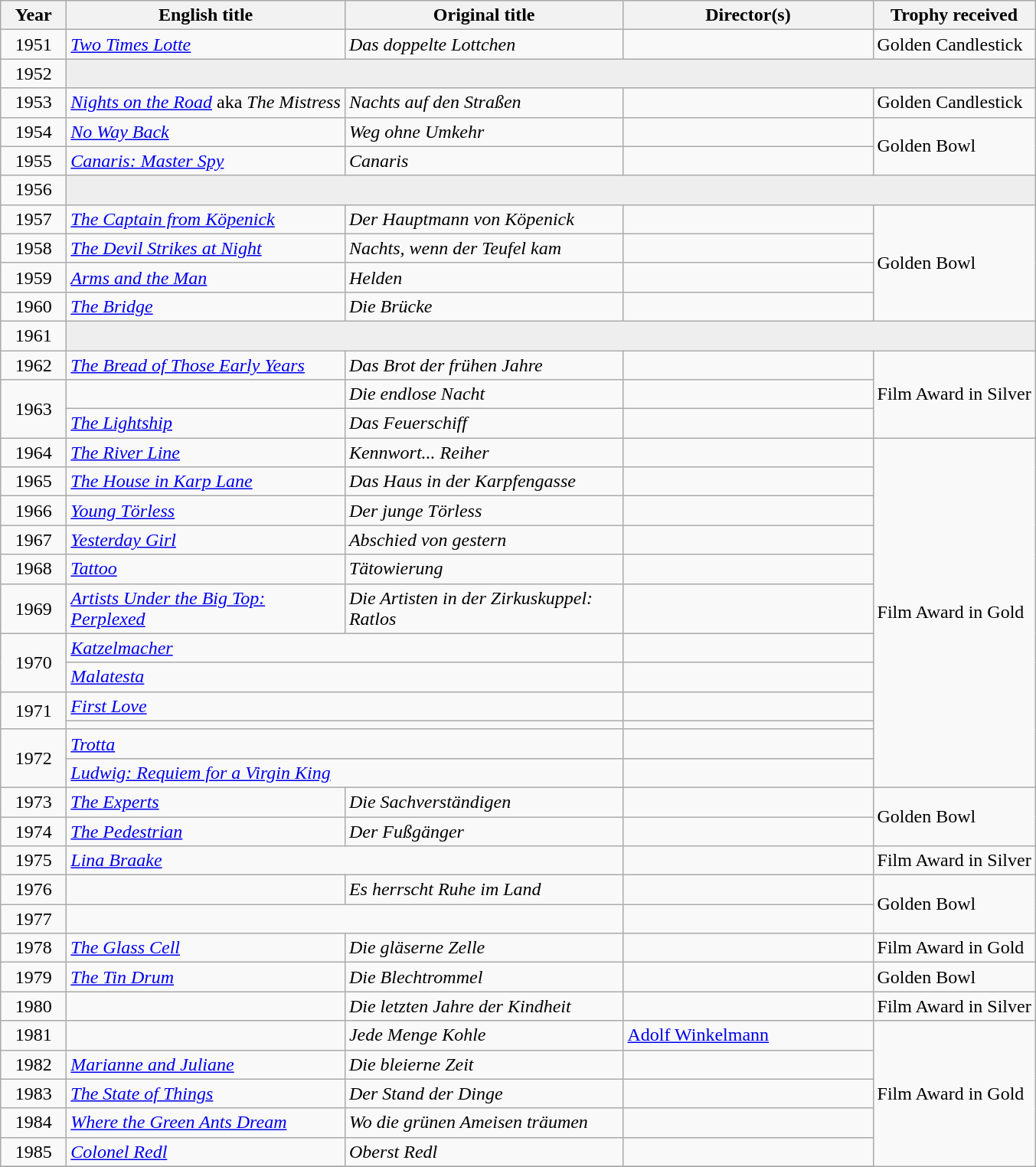<table class="wikitable sortable">
<tr>
<th width="50"><strong>Year</strong></th>
<th width="235"><strong>English title</strong></th>
<th width="235"><strong>Original title</strong></th>
<th width="210"><strong>Director(s)</strong></th>
<th><strong>Trophy received</strong></th>
</tr>
<tr>
<td style="text-align:center;">1951</td>
<td><em><a href='#'>Two Times Lotte</a></em></td>
<td><em>Das doppelte Lottchen</em></td>
<td></td>
<td>Golden Candlestick</td>
</tr>
<tr>
<td style="text-align:center;">1952</td>
<td colspan="4" bgcolor=#EEEEEE></td>
</tr>
<tr>
<td style="text-align:center;">1953</td>
<td><em><a href='#'>Nights on the Road</a></em> aka <em>The Mistress</em></td>
<td><em>Nachts auf den Straßen</em></td>
<td></td>
<td>Golden Candlestick</td>
</tr>
<tr>
<td style="text-align:center;">1954</td>
<td><em><a href='#'>No Way Back</a></em></td>
<td><em>Weg ohne Umkehr</em></td>
<td></td>
<td rowspan="2">Golden Bowl</td>
</tr>
<tr>
<td style="text-align:center;">1955</td>
<td><em><a href='#'>Canaris: Master Spy</a></em></td>
<td><em>Canaris</em></td>
<td></td>
</tr>
<tr>
<td style="text-align:center;">1956</td>
<td colspan="4" bgcolor=#EEEEEE></td>
</tr>
<tr>
<td style="text-align:center;">1957</td>
<td><em><a href='#'>The Captain from Köpenick</a></em></td>
<td><em>Der Hauptmann von Köpenick</em></td>
<td></td>
<td rowspan="4">Golden Bowl</td>
</tr>
<tr>
<td style="text-align:center;">1958</td>
<td><em><a href='#'>The Devil Strikes at Night</a></em></td>
<td><em>Nachts, wenn der Teufel kam</em></td>
<td></td>
</tr>
<tr>
<td style="text-align:center;">1959</td>
<td><em><a href='#'>Arms and the Man</a></em></td>
<td><em>Helden</em></td>
<td></td>
</tr>
<tr>
<td style="text-align:center;">1960</td>
<td><em><a href='#'>The Bridge</a></em></td>
<td><em>Die Brücke</em></td>
<td></td>
</tr>
<tr>
<td style="text-align:center;">1961</td>
<td colspan="4" bgcolor=#EEEEEE></td>
</tr>
<tr>
<td style="text-align:center;">1962</td>
<td><em><a href='#'>The Bread of Those Early Years</a></em></td>
<td><em>Das Brot der frühen Jahre</em></td>
<td></td>
<td rowspan="3">Film Award in Silver</td>
</tr>
<tr>
<td style="text-align:center;"  rowspan=2>1963</td>
<td><em></em></td>
<td><em>Die endlose Nacht</em></td>
<td></td>
</tr>
<tr>
<td><em><a href='#'>The Lightship</a></em></td>
<td><em>Das Feuerschiff</em></td>
<td></td>
</tr>
<tr>
<td style="text-align:center;">1964</td>
<td><em><a href='#'>The River Line</a></em></td>
<td><em>Kennwort... Reiher</em></td>
<td></td>
<td rowspan="12">Film Award in Gold</td>
</tr>
<tr>
<td style="text-align:center;">1965</td>
<td><em><a href='#'>The House in Karp Lane</a></em></td>
<td><em>Das Haus in der Karpfengasse</em></td>
<td></td>
</tr>
<tr>
<td style="text-align:center;">1966</td>
<td><em><a href='#'>Young Törless</a></em></td>
<td><em>Der junge Törless</em></td>
<td></td>
</tr>
<tr>
<td style="text-align:center;">1967</td>
<td><em><a href='#'>Yesterday Girl</a></em></td>
<td><em>Abschied von gestern</em></td>
<td></td>
</tr>
<tr>
<td style="text-align:center;">1968</td>
<td><em><a href='#'>Tattoo</a></em></td>
<td><em>Tätowierung</em></td>
<td></td>
</tr>
<tr>
<td style="text-align:center;">1969</td>
<td><em><a href='#'>Artists Under the Big Top: Perplexed</a></em></td>
<td><em>Die Artisten in der Zirkuskuppel: Ratlos</em></td>
<td></td>
</tr>
<tr>
<td style="text-align:center;" rowspan=2>1970</td>
<td colspan="2"><em><a href='#'>Katzelmacher</a></em></td>
<td></td>
</tr>
<tr>
<td colspan="2"><em><a href='#'>Malatesta</a></em></td>
<td></td>
</tr>
<tr>
<td style="text-align:center;" rowspan=2>1971</td>
<td colspan="2"><em><a href='#'>First Love</a></em></td>
<td></td>
</tr>
<tr>
<td colspan="2"><em></em></td>
<td></td>
</tr>
<tr>
<td style="text-align:center;" rowspan=2>1972</td>
<td colspan="2"><em><a href='#'>Trotta</a></em></td>
<td></td>
</tr>
<tr>
<td colspan="2"><em><a href='#'>Ludwig: Requiem for a Virgin King</a></em></td>
<td></td>
</tr>
<tr>
<td style="text-align:center;">1973</td>
<td><em><a href='#'>The Experts</a></em></td>
<td><em>Die Sachverständigen</em></td>
<td></td>
<td rowspan="2">Golden Bowl</td>
</tr>
<tr>
<td style="text-align:center;">1974</td>
<td><em><a href='#'>The Pedestrian</a></em></td>
<td><em>Der Fußgänger</em></td>
<td></td>
</tr>
<tr>
<td style="text-align:center;">1975</td>
<td colspan="2"><em><a href='#'>Lina Braake</a></em></td>
<td></td>
<td>Film Award in Silver</td>
</tr>
<tr>
<td style="text-align:center;">1976</td>
<td><em></em></td>
<td><em>Es herrscht Ruhe im Land</em></td>
<td></td>
<td rowspan="2">Golden Bowl</td>
</tr>
<tr>
<td style="text-align:center;">1977</td>
<td colspan="2"><em></em></td>
<td></td>
</tr>
<tr>
<td style="text-align:center;">1978</td>
<td><em><a href='#'>The Glass Cell</a></em></td>
<td><em>Die gläserne Zelle</em></td>
<td></td>
<td>Film Award in Gold</td>
</tr>
<tr>
<td style="text-align:center;">1979</td>
<td><em><a href='#'>The Tin Drum</a></em></td>
<td><em>Die Blechtrommel</em></td>
<td></td>
<td>Golden Bowl</td>
</tr>
<tr>
<td style="text-align:center;">1980</td>
<td><em></em></td>
<td><em>Die letzten Jahre der Kindheit</em></td>
<td></td>
<td>Film Award in Silver</td>
</tr>
<tr>
<td style="text-align:center;">1981</td>
<td><em></em></td>
<td><em>Jede Menge Kohle</em></td>
<td><a href='#'>Adolf Winkelmann</a></td>
<td rowspan="6">Film Award in Gold</td>
</tr>
<tr>
<td style="text-align:center;">1982</td>
<td><em><a href='#'>Marianne and Juliane</a></em></td>
<td><em>Die bleierne Zeit</em></td>
<td></td>
</tr>
<tr>
<td style="text-align:center;">1983</td>
<td><em><a href='#'>The State of Things</a></em></td>
<td><em>Der Stand der Dinge</em></td>
<td></td>
</tr>
<tr>
<td style="text-align:center;">1984</td>
<td><em><a href='#'>Where the Green Ants Dream</a></em></td>
<td><em>Wo die grünen Ameisen träumen</em></td>
<td></td>
</tr>
<tr>
<td style="text-align:center;">1985</td>
<td><em><a href='#'>Colonel Redl</a></em></td>
<td><em>Oberst Redl</em></td>
<td></td>
</tr>
<tr>
</tr>
</table>
